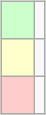<table class="wikitable" style="float:right; font-size:95%">
<tr>
<td style="background:#ccffcc;">    </td>
<td></td>
</tr>
<tr>
<td style="background:#ffffcc;">    </td>
<td></td>
</tr>
<tr>
<td style="background:#ffcccc;">    </td>
<td></td>
</tr>
</table>
